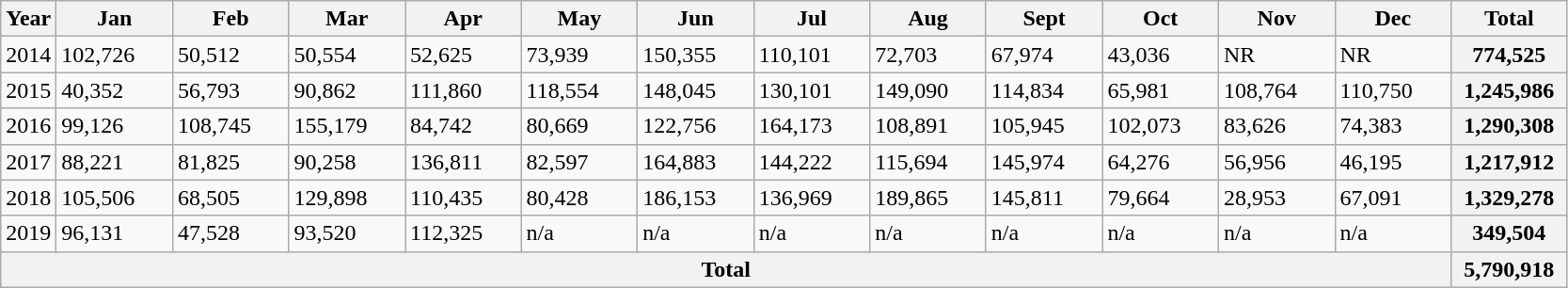<table class=wikitable>
<tr>
<th>Year</th>
<th style="width:75px;">Jan</th>
<th style="width:75px;">Feb</th>
<th style="width:75px;">Mar</th>
<th style="width:75px;">Apr</th>
<th style="width:75px;">May</th>
<th style="width:75px;">Jun</th>
<th style="width:75px;">Jul</th>
<th style="width:75px;">Aug</th>
<th style="width:75px;">Sept</th>
<th style="width:75px;">Oct</th>
<th style="width:75px;">Nov</th>
<th style="width:75px;">Dec</th>
<th style="width:75px;">Total</th>
</tr>
<tr>
<td>2014</td>
<td>102,726</td>
<td>50,512</td>
<td>50,554</td>
<td>52,625</td>
<td>73,939</td>
<td>150,355</td>
<td>110,101</td>
<td>72,703</td>
<td>67,974</td>
<td>43,036</td>
<td>NR</td>
<td>NR</td>
<th>774,525</th>
</tr>
<tr>
<td>2015</td>
<td>40,352</td>
<td>56,793</td>
<td>90,862</td>
<td>111,860</td>
<td>118,554</td>
<td>148,045</td>
<td>130,101</td>
<td>149,090</td>
<td>114,834</td>
<td>65,981</td>
<td>108,764</td>
<td>110,750</td>
<th>1,245,986</th>
</tr>
<tr>
<td>2016</td>
<td>99,126</td>
<td>108,745</td>
<td>155,179</td>
<td>84,742</td>
<td>80,669</td>
<td>122,756</td>
<td>164,173</td>
<td>108,891</td>
<td>105,945</td>
<td>102,073</td>
<td>83,626</td>
<td>74,383</td>
<th>1,290,308</th>
</tr>
<tr>
<td>2017</td>
<td>88,221</td>
<td>81,825</td>
<td>90,258</td>
<td>136,811</td>
<td>82,597</td>
<td>164,883</td>
<td>144,222</td>
<td>115,694</td>
<td>145,974</td>
<td>64,276</td>
<td>56,956</td>
<td>46,195</td>
<th>1,217,912</th>
</tr>
<tr>
<td>2018</td>
<td>105,506</td>
<td>68,505</td>
<td>129,898</td>
<td>110,435</td>
<td>80,428</td>
<td>186,153</td>
<td>136,969</td>
<td>189,865</td>
<td>145,811</td>
<td>79,664</td>
<td>28,953</td>
<td>67,091</td>
<th>1,329,278</th>
</tr>
<tr>
<td>2019</td>
<td>96,131</td>
<td>47,528</td>
<td>93,520</td>
<td>112,325</td>
<td>n/a</td>
<td>n/a</td>
<td>n/a</td>
<td>n/a</td>
<td>n/a</td>
<td>n/a</td>
<td>n/a</td>
<td>n/a</td>
<th>349,504</th>
</tr>
<tr>
<th colspan="13">Total</th>
<th>5,790,918</th>
</tr>
</table>
